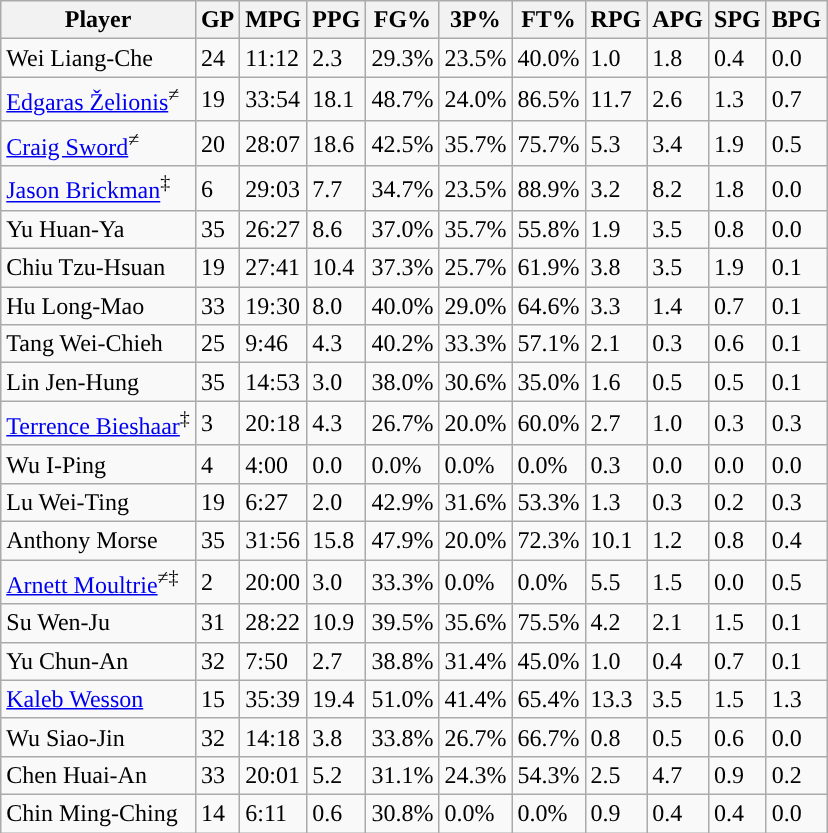<table class="wikitable">
<tr>
<th>Player</th>
<th>GP</th>
<th>MPG</th>
<th>PPG</th>
<th>FG%</th>
<th>3P%</th>
<th>FT%</th>
<th>RPG</th>
<th>APG</th>
<th>SPG</th>
<th>BPG</th>
</tr>
<tr>
<td>Wei Liang-Che</td>
<td>24</td>
<td>11:12</td>
<td>2.3</td>
<td>29.3%</td>
<td>23.5%</td>
<td>40.0%</td>
<td>1.0</td>
<td>1.8</td>
<td>0.4</td>
<td>0.0</td>
</tr>
<tr>
<td><a href='#'>Edgaras Želionis</a><sup>≠</sup></td>
<td>19</td>
<td>33:54</td>
<td>18.1</td>
<td>48.7%</td>
<td>24.0%</td>
<td>86.5%</td>
<td>11.7</td>
<td>2.6</td>
<td>1.3</td>
<td>0.7</td>
</tr>
<tr>
<td><a href='#'>Craig Sword</a><sup>≠</sup></td>
<td>20</td>
<td>28:07</td>
<td>18.6</td>
<td>42.5%</td>
<td>35.7%</td>
<td>75.7%</td>
<td>5.3</td>
<td>3.4</td>
<td>1.9</td>
<td>0.5</td>
</tr>
<tr>
<td><a href='#'>Jason Brickman</a><sup>‡</sup></td>
<td>6</td>
<td>29:03</td>
<td>7.7</td>
<td>34.7%</td>
<td>23.5%</td>
<td>88.9%</td>
<td>3.2</td>
<td>8.2</td>
<td>1.8</td>
<td>0.0</td>
</tr>
<tr>
<td>Yu Huan-Ya</td>
<td>35</td>
<td>26:27</td>
<td>8.6</td>
<td>37.0%</td>
<td>35.7%</td>
<td>55.8%</td>
<td>1.9</td>
<td>3.5</td>
<td>0.8</td>
<td>0.0</td>
</tr>
<tr>
<td>Chiu Tzu-Hsuan</td>
<td>19</td>
<td>27:41</td>
<td>10.4</td>
<td>37.3%</td>
<td>25.7%</td>
<td>61.9%</td>
<td>3.8</td>
<td>3.5</td>
<td>1.9</td>
<td>0.1</td>
</tr>
<tr>
<td>Hu Long-Mao</td>
<td>33</td>
<td>19:30</td>
<td>8.0</td>
<td>40.0%</td>
<td>29.0%</td>
<td>64.6%</td>
<td>3.3</td>
<td>1.4</td>
<td>0.7</td>
<td>0.1</td>
</tr>
<tr>
<td>Tang Wei-Chieh</td>
<td>25</td>
<td>9:46</td>
<td>4.3</td>
<td>40.2%</td>
<td>33.3%</td>
<td>57.1%</td>
<td>2.1</td>
<td>0.3</td>
<td>0.6</td>
<td>0.1</td>
</tr>
<tr>
<td>Lin Jen-Hung</td>
<td>35</td>
<td>14:53</td>
<td>3.0</td>
<td>38.0%</td>
<td>30.6%</td>
<td>35.0%</td>
<td>1.6</td>
<td>0.5</td>
<td>0.5</td>
<td>0.1</td>
</tr>
<tr>
<td><a href='#'>Terrence Bieshaar</a><sup>‡</sup></td>
<td>3</td>
<td>20:18</td>
<td>4.3</td>
<td>26.7%</td>
<td>20.0%</td>
<td>60.0%</td>
<td>2.7</td>
<td>1.0</td>
<td>0.3</td>
<td>0.3</td>
</tr>
<tr>
<td>Wu I-Ping</td>
<td>4</td>
<td>4:00</td>
<td>0.0</td>
<td>0.0%</td>
<td>0.0%</td>
<td>0.0%</td>
<td>0.3</td>
<td>0.0</td>
<td>0.0</td>
<td>0.0</td>
</tr>
<tr>
<td>Lu Wei-Ting</td>
<td>19</td>
<td>6:27</td>
<td>2.0</td>
<td>42.9%</td>
<td>31.6%</td>
<td>53.3%</td>
<td>1.3</td>
<td>0.3</td>
<td>0.2</td>
<td>0.3</td>
</tr>
<tr>
<td>Anthony Morse</td>
<td>35</td>
<td>31:56</td>
<td>15.8</td>
<td>47.9%</td>
<td>20.0%</td>
<td>72.3%</td>
<td>10.1</td>
<td>1.2</td>
<td>0.8</td>
<td>0.4</td>
</tr>
<tr>
<td><a href='#'>Arnett Moultrie</a><sup>≠‡</sup></td>
<td>2</td>
<td>20:00</td>
<td>3.0</td>
<td>33.3%</td>
<td>0.0%</td>
<td>0.0%</td>
<td>5.5</td>
<td>1.5</td>
<td>0.0</td>
<td>0.5</td>
</tr>
<tr>
<td>Su Wen-Ju</td>
<td>31</td>
<td>28:22</td>
<td>10.9</td>
<td>39.5%</td>
<td>35.6%</td>
<td>75.5%</td>
<td>4.2</td>
<td>2.1</td>
<td>1.5</td>
<td>0.1</td>
</tr>
<tr>
<td>Yu Chun-An</td>
<td>32</td>
<td>7:50</td>
<td>2.7</td>
<td>38.8%</td>
<td>31.4%</td>
<td>45.0%</td>
<td>1.0</td>
<td>0.4</td>
<td>0.7</td>
<td>0.1</td>
</tr>
<tr>
<td><a href='#'>Kaleb Wesson</a></td>
<td>15</td>
<td>35:39</td>
<td>19.4</td>
<td>51.0%</td>
<td>41.4%</td>
<td>65.4%</td>
<td>13.3</td>
<td>3.5</td>
<td>1.5</td>
<td>1.3</td>
</tr>
<tr>
<td>Wu Siao-Jin</td>
<td>32</td>
<td>14:18</td>
<td>3.8</td>
<td>33.8%</td>
<td>26.7%</td>
<td>66.7%</td>
<td>0.8</td>
<td>0.5</td>
<td>0.6</td>
<td>0.0</td>
</tr>
<tr>
<td>Chen Huai-An</td>
<td>33</td>
<td>20:01</td>
<td>5.2</td>
<td>31.1%</td>
<td>24.3%</td>
<td>54.3%</td>
<td>2.5</td>
<td>4.7</td>
<td>0.9</td>
<td>0.2</td>
</tr>
<tr>
<td>Chin Ming-Ching</td>
<td>14</td>
<td>6:11</td>
<td>0.6</td>
<td>30.8%</td>
<td>0.0%</td>
<td>0.0%</td>
<td>0.9</td>
<td>0.4</td>
<td>0.4</td>
<td>0.0</td>
</tr>
</table>
